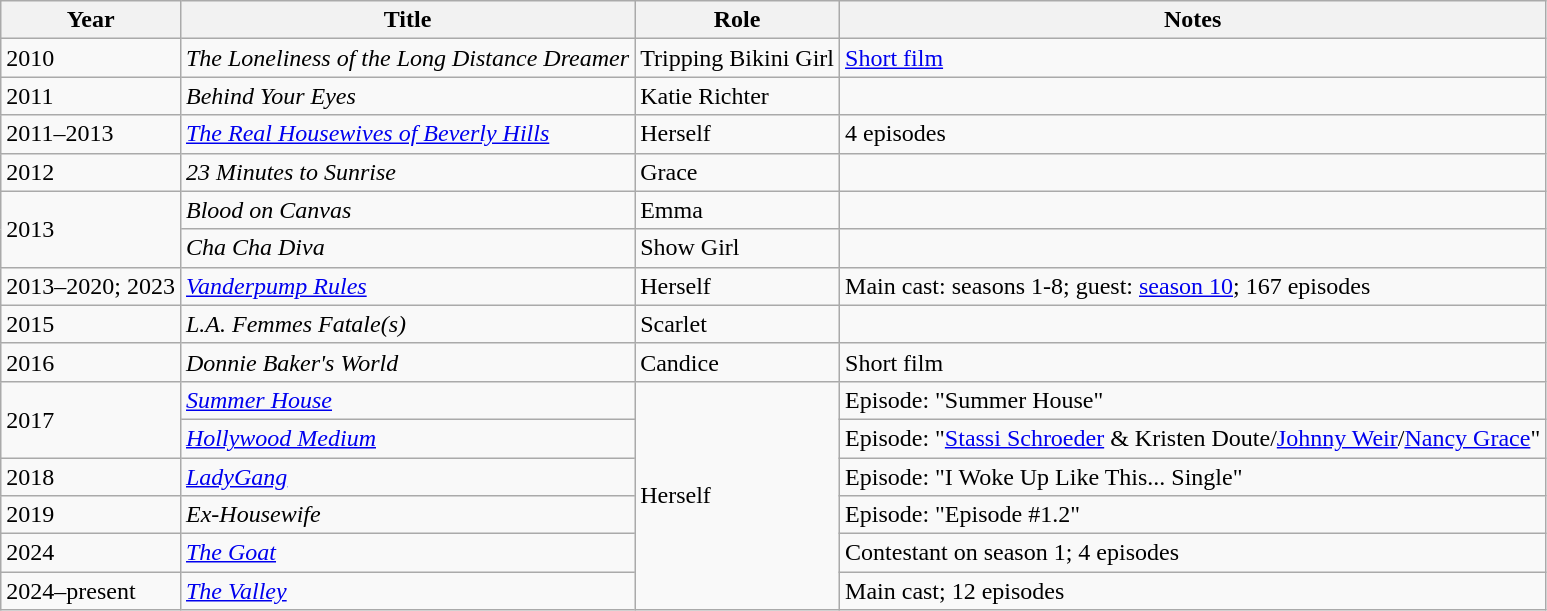<table class="wikitable sortable">
<tr>
<th>Year</th>
<th>Title</th>
<th>Role</th>
<th>Notes</th>
</tr>
<tr>
<td>2010</td>
<td><em>The Loneliness of the Long Distance Dreamer</em></td>
<td>Tripping Bikini Girl</td>
<td><a href='#'>Short film</a></td>
</tr>
<tr>
<td>2011</td>
<td><em>Behind Your Eyes</em></td>
<td>Katie Richter</td>
<td></td>
</tr>
<tr>
<td>2011–2013</td>
<td><em><a href='#'>The Real Housewives of Beverly Hills</a></em></td>
<td>Herself</td>
<td>4 episodes</td>
</tr>
<tr>
<td>2012</td>
<td><em>23 Minutes to Sunrise</em></td>
<td>Grace</td>
<td></td>
</tr>
<tr>
<td rowspan="2">2013</td>
<td><em>Blood on Canvas</em></td>
<td>Emma</td>
<td></td>
</tr>
<tr>
<td><em>Cha Cha Diva</em></td>
<td>Show Girl</td>
<td></td>
</tr>
<tr>
<td>2013–2020; 2023</td>
<td><em><a href='#'>Vanderpump Rules</a></em></td>
<td>Herself</td>
<td>Main cast: seasons 1-8; guest: <a href='#'>season 10</a>; 167 episodes</td>
</tr>
<tr>
<td>2015</td>
<td><em>L.A. Femmes Fatale(s)</em></td>
<td>Scarlet</td>
<td></td>
</tr>
<tr>
<td>2016</td>
<td><em>Donnie Baker's World</em></td>
<td>Candice</td>
<td>Short film</td>
</tr>
<tr>
<td rowspan="2">2017</td>
<td><em><a href='#'>Summer House</a></em></td>
<td rowspan="6">Herself</td>
<td>Episode: "Summer House"</td>
</tr>
<tr>
<td><em><a href='#'>Hollywood Medium</a></em></td>
<td>Episode: "<a href='#'>Stassi Schroeder</a> & Kristen Doute/<a href='#'>Johnny Weir</a>/<a href='#'>Nancy Grace</a>"</td>
</tr>
<tr>
<td>2018</td>
<td><em><a href='#'>LadyGang</a></em></td>
<td>Episode: "I Woke Up Like This... Single"</td>
</tr>
<tr>
<td>2019</td>
<td><em>Ex-Housewife</em></td>
<td>Episode: "Episode #1.2"</td>
</tr>
<tr>
<td>2024</td>
<td><em><a href='#'>The Goat</a></em></td>
<td>Contestant on season 1; 4 episodes</td>
</tr>
<tr>
<td>2024–present</td>
<td><em><a href='#'>The Valley</a></em></td>
<td>Main cast; 12 episodes</td>
</tr>
</table>
